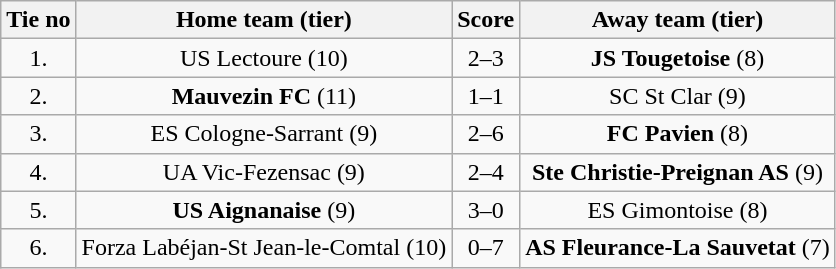<table class="wikitable" style="text-align: center">
<tr>
<th>Tie no</th>
<th>Home team (tier)</th>
<th>Score</th>
<th>Away team (tier)</th>
</tr>
<tr>
<td>1.</td>
<td>US Lectoure (10)</td>
<td>2–3</td>
<td><strong>JS Tougetoise</strong> (8)</td>
</tr>
<tr>
<td>2.</td>
<td><strong>Mauvezin FC</strong> (11)</td>
<td>1–1 </td>
<td>SC St Clar (9)</td>
</tr>
<tr>
<td>3.</td>
<td>ES Cologne-Sarrant  (9)</td>
<td>2–6</td>
<td><strong>FC Pavien</strong> (8)</td>
</tr>
<tr>
<td>4.</td>
<td>UA Vic-Fezensac (9)</td>
<td>2–4 </td>
<td><strong>Ste Christie-Preignan AS</strong> (9)</td>
</tr>
<tr>
<td>5.</td>
<td><strong>US Aignanaise</strong> (9)</td>
<td>3–0</td>
<td>ES Gimontoise (8)</td>
</tr>
<tr>
<td>6.</td>
<td>Forza Labéjan-St Jean-le-Comtal (10)</td>
<td>0–7</td>
<td><strong>AS Fleurance-La Sauvetat</strong> (7)</td>
</tr>
</table>
